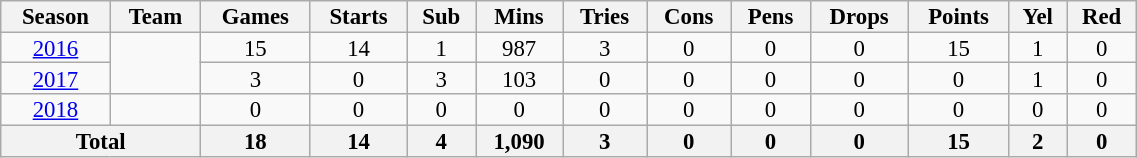<table class="wikitable" style="text-align:center; line-height:90%; font-size:95%; width:60%;">
<tr>
<th>Season</th>
<th>Team</th>
<th>Games</th>
<th>Starts</th>
<th>Sub</th>
<th>Mins</th>
<th>Tries</th>
<th>Cons</th>
<th>Pens</th>
<th>Drops</th>
<th>Points</th>
<th>Yel</th>
<th>Red</th>
</tr>
<tr>
<td><a href='#'>2016</a></td>
<td rowspan="2"></td>
<td>15</td>
<td>14</td>
<td>1</td>
<td>987</td>
<td>3</td>
<td>0</td>
<td>0</td>
<td>0</td>
<td>15</td>
<td>1</td>
<td>0</td>
</tr>
<tr>
<td><a href='#'>2017</a></td>
<td>3</td>
<td>0</td>
<td>3</td>
<td>103</td>
<td>0</td>
<td>0</td>
<td>0</td>
<td>0</td>
<td>0</td>
<td>1</td>
<td>0</td>
</tr>
<tr>
<td><a href='#'>2018</a></td>
<td></td>
<td>0</td>
<td>0</td>
<td>0</td>
<td>0</td>
<td>0</td>
<td>0</td>
<td>0</td>
<td>0</td>
<td>0</td>
<td>0</td>
<td>0</td>
</tr>
<tr>
<th colspan="2">Total</th>
<th>18</th>
<th>14</th>
<th>4</th>
<th>1,090</th>
<th>3</th>
<th>0</th>
<th>0</th>
<th>0</th>
<th>15</th>
<th>2</th>
<th>0</th>
</tr>
</table>
